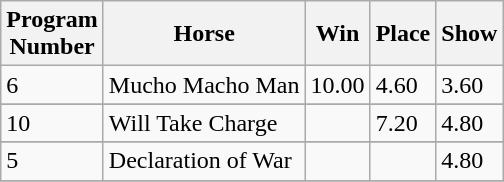<table class="wikitable">
<tr>
<th>Program<br>Number</th>
<th>Horse</th>
<th>Win</th>
<th>Place</th>
<th>Show</th>
</tr>
<tr>
<td>6</td>
<td>Mucho Macho Man</td>
<td>10.00</td>
<td>4.60</td>
<td>3.60</td>
</tr>
<tr>
</tr>
<tr>
<td>10</td>
<td>Will Take Charge</td>
<td></td>
<td>7.20</td>
<td>4.80</td>
</tr>
<tr>
</tr>
<tr>
<td>5</td>
<td>Declaration of War</td>
<td></td>
<td></td>
<td>4.80</td>
</tr>
<tr>
</tr>
</table>
